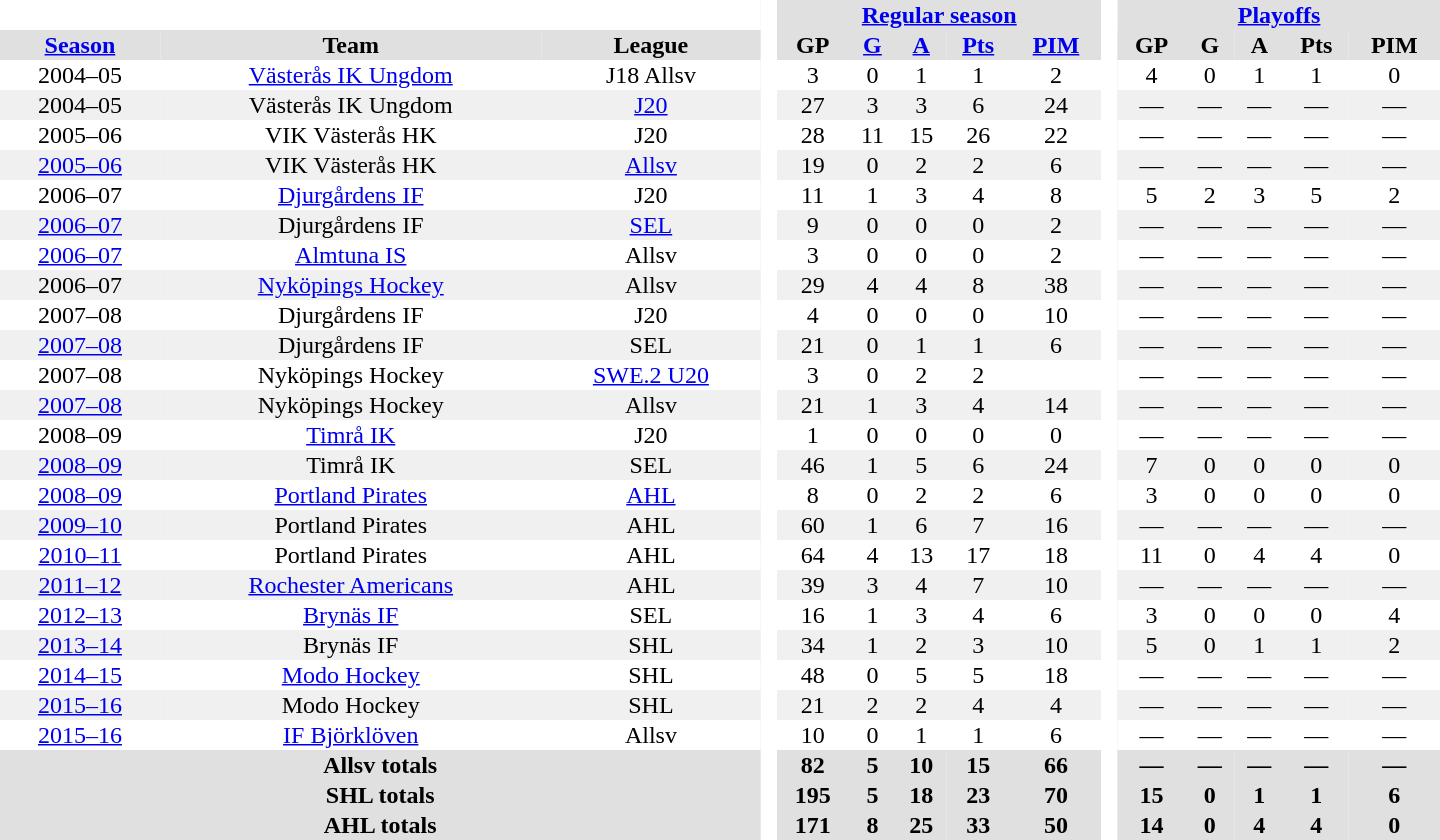<table border="0" cellpadding="1" cellspacing="0" ID="Table3" style="text-align:center; width:60em">
<tr bgcolor="#e0e0e0">
<th colspan="3" bgcolor="#ffffff"> </th>
<th rowspan="99" bgcolor="#ffffff"> </th>
<th colspan="5"><a href='#'>Regular season</a></th>
<th rowspan="99" bgcolor="#ffffff"> </th>
<th colspan="5"><a href='#'>Playoffs</a></th>
</tr>
<tr bgcolor="#e0e0e0">
<th><a href='#'>Season</a></th>
<th>Team</th>
<th>League</th>
<th>GP</th>
<th><a href='#'>G</a></th>
<th><a href='#'>A</a></th>
<th><a href='#'>Pts</a></th>
<th><a href='#'>PIM</a></th>
<th>GP</th>
<th>G</th>
<th>A</th>
<th>Pts</th>
<th>PIM</th>
</tr>
<tr>
<td>2004–05</td>
<td><a href='#'>Västerås IK Ungdom</a></td>
<td>J18 Allsv</td>
<td>3</td>
<td>0</td>
<td>1</td>
<td>1</td>
<td>2</td>
<td>4</td>
<td>0</td>
<td>1</td>
<td>1</td>
<td>0</td>
</tr>
<tr bgcolor="f0f0f0">
<td>2004–05</td>
<td>Västerås IK Ungdom</td>
<td><a href='#'>J20</a></td>
<td>27</td>
<td>3</td>
<td>3</td>
<td>6</td>
<td>24</td>
<td>—</td>
<td>—</td>
<td>—</td>
<td>—</td>
<td>—</td>
</tr>
<tr>
<td>2005–06</td>
<td>VIK Västerås HK</td>
<td>J20</td>
<td>28</td>
<td>11</td>
<td>15</td>
<td>26</td>
<td>22</td>
<td>—</td>
<td>—</td>
<td>—</td>
<td>—</td>
<td>—</td>
</tr>
<tr bgcolor="f0f0f0">
<td><a href='#'>2005–06</a></td>
<td>VIK Västerås HK</td>
<td><a href='#'>Allsv</a></td>
<td>19</td>
<td>0</td>
<td>2</td>
<td>2</td>
<td>6</td>
<td>—</td>
<td>—</td>
<td>—</td>
<td>—</td>
<td>—</td>
</tr>
<tr>
<td>2006–07</td>
<td><a href='#'>Djurgårdens IF</a></td>
<td>J20</td>
<td>11</td>
<td>1</td>
<td>3</td>
<td>4</td>
<td>8</td>
<td>5</td>
<td>2</td>
<td>3</td>
<td>5</td>
<td>2</td>
</tr>
<tr bgcolor="f0f0f0">
<td><a href='#'>2006–07</a></td>
<td>Djurgårdens IF</td>
<td><a href='#'>SEL</a></td>
<td>9</td>
<td>0</td>
<td>0</td>
<td>0</td>
<td>2</td>
<td>—</td>
<td>—</td>
<td>—</td>
<td>—</td>
<td>—</td>
</tr>
<tr>
<td><a href='#'>2006–07</a></td>
<td><a href='#'>Almtuna IS</a></td>
<td>Allsv</td>
<td>3</td>
<td>0</td>
<td>0</td>
<td>0</td>
<td>2</td>
<td>—</td>
<td>—</td>
<td>—</td>
<td>—</td>
<td>—</td>
</tr>
<tr bgcolor="f0f0f0">
<td>2006–07</td>
<td><a href='#'>Nyköpings Hockey</a></td>
<td>Allsv</td>
<td>29</td>
<td>4</td>
<td>4</td>
<td>8</td>
<td>38</td>
<td>—</td>
<td>—</td>
<td>—</td>
<td>—</td>
<td>—</td>
</tr>
<tr>
<td>2007–08</td>
<td>Djurgårdens IF</td>
<td>J20</td>
<td>4</td>
<td>0</td>
<td>0</td>
<td>0</td>
<td>10</td>
<td>—</td>
<td>—</td>
<td>—</td>
<td>—</td>
<td>—</td>
</tr>
<tr bgcolor="f0f0f0">
<td><a href='#'>2007–08</a></td>
<td>Djurgårdens IF</td>
<td>SEL</td>
<td>21</td>
<td>0</td>
<td>1</td>
<td>1</td>
<td>6</td>
<td>—</td>
<td>—</td>
<td>—</td>
<td>—</td>
<td>—</td>
</tr>
<tr>
<td>2007–08</td>
<td>Nyköpings Hockey</td>
<td><a href='#'>SWE.2 U20</a></td>
<td>3</td>
<td>0</td>
<td>2</td>
<td>2</td>
<td></td>
<td>—</td>
<td>—</td>
<td>—</td>
<td>—</td>
<td>—</td>
</tr>
<tr bgcolor="f0f0f0">
<td><a href='#'>2007–08</a></td>
<td>Nyköpings Hockey</td>
<td>Allsv</td>
<td>21</td>
<td>1</td>
<td>3</td>
<td>4</td>
<td>14</td>
<td>—</td>
<td>—</td>
<td>—</td>
<td>—</td>
<td>—</td>
</tr>
<tr>
<td>2008–09</td>
<td><a href='#'>Timrå IK</a></td>
<td>J20</td>
<td>1</td>
<td>0</td>
<td>0</td>
<td>0</td>
<td>0</td>
<td>—</td>
<td>—</td>
<td>—</td>
<td>—</td>
<td>—</td>
</tr>
<tr bgcolor="f0f0f0">
<td><a href='#'>2008–09</a></td>
<td>Timrå IK</td>
<td>SEL</td>
<td>46</td>
<td>1</td>
<td>5</td>
<td>6</td>
<td>24</td>
<td>7</td>
<td>0</td>
<td>0</td>
<td>0</td>
<td>0</td>
</tr>
<tr>
<td><a href='#'>2008–09</a></td>
<td><a href='#'>Portland Pirates</a></td>
<td><a href='#'>AHL</a></td>
<td>8</td>
<td>0</td>
<td>2</td>
<td>2</td>
<td>6</td>
<td>3</td>
<td>0</td>
<td>0</td>
<td>0</td>
<td>0</td>
</tr>
<tr bgcolor="f0f0f0">
<td><a href='#'>2009–10</a></td>
<td>Portland Pirates</td>
<td>AHL</td>
<td>60</td>
<td>1</td>
<td>6</td>
<td>7</td>
<td>16</td>
<td>—</td>
<td>—</td>
<td>—</td>
<td>—</td>
<td>—</td>
</tr>
<tr>
<td><a href='#'>2010–11</a></td>
<td>Portland Pirates</td>
<td>AHL</td>
<td>64</td>
<td>4</td>
<td>13</td>
<td>17</td>
<td>18</td>
<td>11</td>
<td>0</td>
<td>4</td>
<td>4</td>
<td>0</td>
</tr>
<tr bgcolor="f0f0f0">
<td><a href='#'>2011–12</a></td>
<td><a href='#'>Rochester Americans</a></td>
<td>AHL</td>
<td>39</td>
<td>3</td>
<td>4</td>
<td>7</td>
<td>10</td>
<td>—</td>
<td>—</td>
<td>—</td>
<td>—</td>
<td>—</td>
</tr>
<tr>
<td><a href='#'>2012–13</a></td>
<td><a href='#'>Brynäs IF</a></td>
<td>SEL</td>
<td>16</td>
<td>1</td>
<td>3</td>
<td>4</td>
<td>6</td>
<td>3</td>
<td>0</td>
<td>0</td>
<td>0</td>
<td>4</td>
</tr>
<tr bgcolor="f0f0f0">
<td><a href='#'>2013–14</a></td>
<td>Brynäs IF</td>
<td>SHL</td>
<td>34</td>
<td>1</td>
<td>2</td>
<td>3</td>
<td>10</td>
<td>5</td>
<td>0</td>
<td>1</td>
<td>1</td>
<td>2</td>
</tr>
<tr>
<td><a href='#'>2014–15</a></td>
<td><a href='#'>Modo Hockey</a></td>
<td>SHL</td>
<td>48</td>
<td>0</td>
<td>5</td>
<td>5</td>
<td>18</td>
<td>—</td>
<td>—</td>
<td>—</td>
<td>—</td>
<td>—</td>
</tr>
<tr bgcolor="f0f0f0">
<td><a href='#'>2015–16</a></td>
<td>Modo Hockey</td>
<td>SHL</td>
<td>21</td>
<td>2</td>
<td>2</td>
<td>4</td>
<td>4</td>
<td>—</td>
<td>—</td>
<td>—</td>
<td>—</td>
<td>—</td>
</tr>
<tr>
<td><a href='#'>2015–16</a></td>
<td><a href='#'>IF Björklöven</a></td>
<td>Allsv</td>
<td>10</td>
<td>0</td>
<td>1</td>
<td>1</td>
<td>6</td>
<td>—</td>
<td>—</td>
<td>—</td>
<td>—</td>
<td>—</td>
</tr>
<tr bgcolor="#e0e0e0">
<th colspan="3">Allsv totals</th>
<th>82</th>
<th>5</th>
<th>10</th>
<th>15</th>
<th>66</th>
<th>—</th>
<th>—</th>
<th>—</th>
<th>—</th>
<th>—</th>
</tr>
<tr bgcolor="#e0e0e0">
<th colspan="3">SHL totals</th>
<th>195</th>
<th>5</th>
<th>18</th>
<th>23</th>
<th>70</th>
<th>15</th>
<th>0</th>
<th>1</th>
<th>1</th>
<th>6</th>
</tr>
<tr bgcolor="#e0e0e0">
<th colspan="3">AHL totals</th>
<th>171</th>
<th>8</th>
<th>25</th>
<th>33</th>
<th>50</th>
<th>14</th>
<th>0</th>
<th>4</th>
<th>4</th>
<th>0</th>
</tr>
</table>
